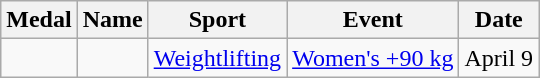<table class="wikitable sortable">
<tr>
<th>Medal</th>
<th>Name</th>
<th>Sport</th>
<th>Event</th>
<th>Date</th>
</tr>
<tr>
<td></td>
<td></td>
<td><a href='#'>Weightlifting</a></td>
<td><a href='#'>Women's +90 kg</a></td>
<td>April 9</td>
</tr>
</table>
